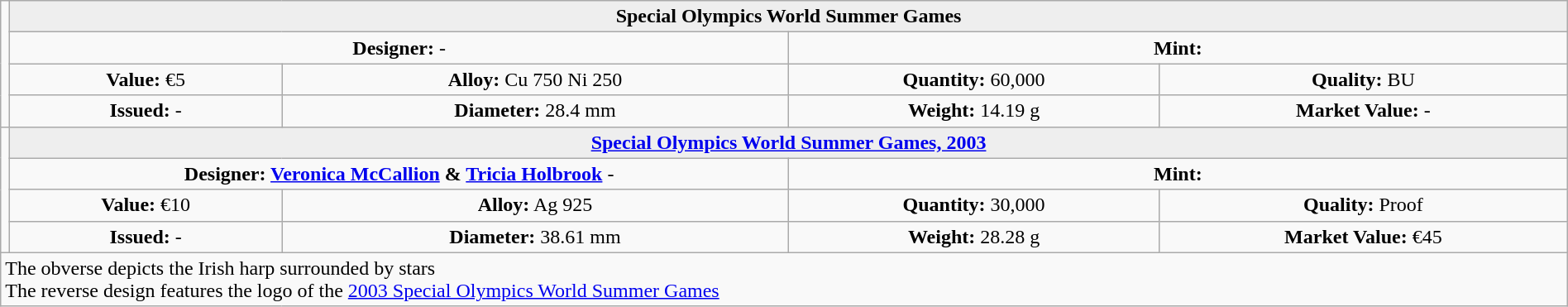<table class="wikitable" style="width:100%;">
<tr>
<td rowspan="4"  style="white-space:nowrap; width:330px; text-align:center;"></td>
<th colspan="4"  style="text-align:center; background:#eee;">Special Olympics World Summer Games</th>
</tr>
<tr style="text-align:center;">
<td colspan="2"  style="width:50%; "><strong>Designer:</strong> -</td>
<td colspan="2"  style="width:50%; "><strong>Mint:</strong></td>
</tr>
<tr>
<td align=center><strong>Value:</strong> €5</td>
<td align=center><strong>Alloy:</strong> Cu 750 Ni 250</td>
<td align=center><strong>Quantity:</strong> 60,000</td>
<td align=center><strong>Quality:</strong> BU</td>
</tr>
<tr>
<td align=center><strong>Issued:</strong> -</td>
<td align=center><strong>Diameter:</strong> 28.4 mm</td>
<td align=center><strong>Weight:</strong> 14.19 g</td>
<td align=center><strong>Market Value:</strong> -</td>
</tr>
<tr>
<td rowspan="4" style="text-align:center;"></td>
<th colspan="4"  style="text-align:center; background:#eee;"><a href='#'>Special Olympics World Summer Games, 2003</a></th>
</tr>
<tr style="text-align:center;">
<td colspan="2"  style="width:50%; "><strong>Designer: <a href='#'>Veronica McCallion</a> & <a href='#'>Tricia Holbrook</a></strong> -</td>
<td colspan="2"  style="width:50%; "><strong>Mint:</strong></td>
</tr>
<tr>
<td align=center><strong>Value:</strong> €10</td>
<td align=center><strong>Alloy:</strong> Ag 925</td>
<td align=center><strong>Quantity:</strong> 30,000</td>
<td align=center><strong>Quality:</strong> Proof</td>
</tr>
<tr>
<td align=center><strong>Issued:</strong> -</td>
<td align=center><strong>Diameter:</strong> 38.61 mm</td>
<td align=center><strong>Weight:</strong> 28.28 g</td>
<td align=center><strong>Market Value:</strong> €45</td>
</tr>
<tr>
<td colspan="5" style="text-align:left;">The obverse depicts the Irish harp surrounded by stars<br>The reverse design features the logo of the <a href='#'>2003 Special Olympics World Summer Games</a></td>
</tr>
</table>
